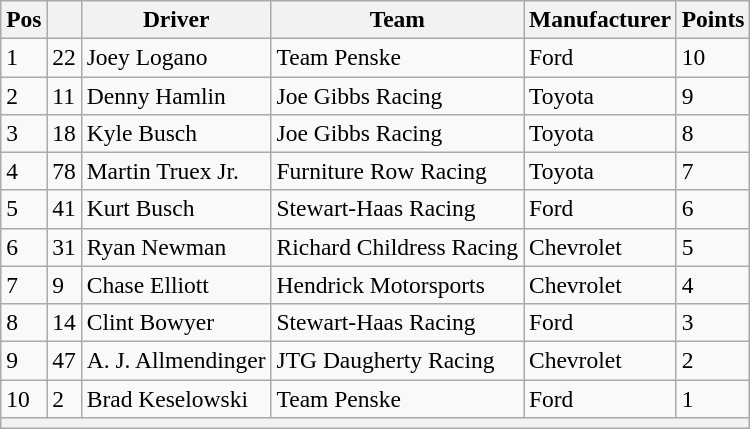<table class="wikitable" style="font-size:98%">
<tr>
<th>Pos</th>
<th></th>
<th>Driver</th>
<th>Team</th>
<th>Manufacturer</th>
<th>Points</th>
</tr>
<tr>
<td>1</td>
<td>22</td>
<td>Joey Logano</td>
<td>Team Penske</td>
<td>Ford</td>
<td>10</td>
</tr>
<tr>
<td>2</td>
<td>11</td>
<td>Denny Hamlin</td>
<td>Joe Gibbs Racing</td>
<td>Toyota</td>
<td>9</td>
</tr>
<tr>
<td>3</td>
<td>18</td>
<td>Kyle Busch</td>
<td>Joe Gibbs Racing</td>
<td>Toyota</td>
<td>8</td>
</tr>
<tr>
<td>4</td>
<td>78</td>
<td>Martin Truex Jr.</td>
<td>Furniture Row Racing</td>
<td>Toyota</td>
<td>7</td>
</tr>
<tr>
<td>5</td>
<td>41</td>
<td>Kurt Busch</td>
<td>Stewart-Haas Racing</td>
<td>Ford</td>
<td>6</td>
</tr>
<tr>
<td>6</td>
<td>31</td>
<td>Ryan Newman</td>
<td>Richard Childress Racing</td>
<td>Chevrolet</td>
<td>5</td>
</tr>
<tr>
<td>7</td>
<td>9</td>
<td>Chase Elliott</td>
<td>Hendrick Motorsports</td>
<td>Chevrolet</td>
<td>4</td>
</tr>
<tr>
<td>8</td>
<td>14</td>
<td>Clint Bowyer</td>
<td>Stewart-Haas Racing</td>
<td>Ford</td>
<td>3</td>
</tr>
<tr>
<td>9</td>
<td>47</td>
<td>A. J. Allmendinger</td>
<td>JTG Daugherty Racing</td>
<td>Chevrolet</td>
<td>2</td>
</tr>
<tr>
<td>10</td>
<td>2</td>
<td>Brad Keselowski</td>
<td>Team Penske</td>
<td>Ford</td>
<td>1</td>
</tr>
<tr>
<th colspan="6"></th>
</tr>
</table>
